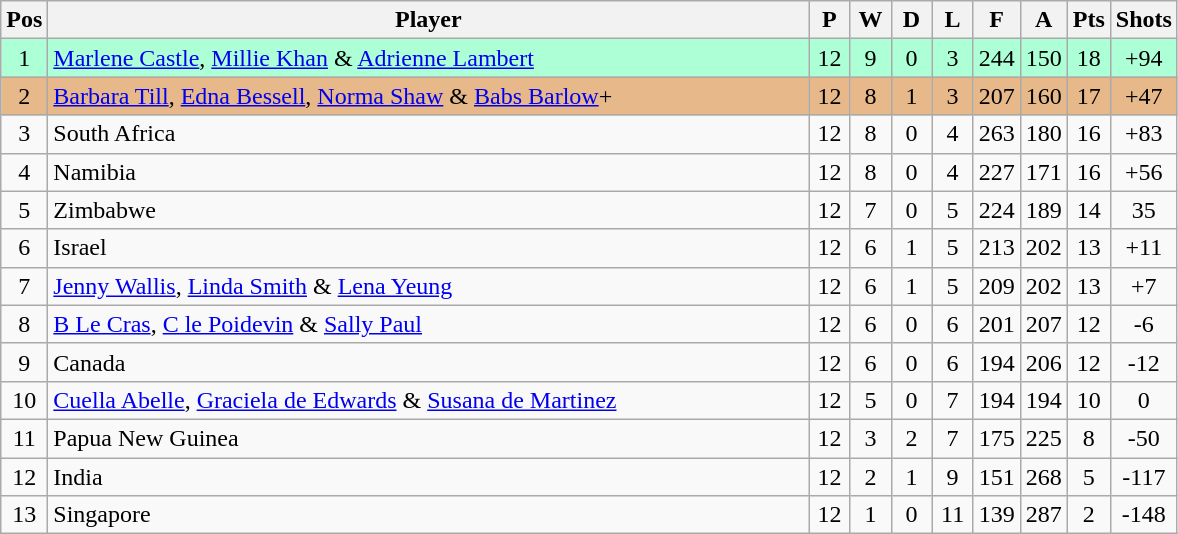<table class="wikitable" style="font-size: 100%">
<tr>
<th width=20>Pos</th>
<th width=500>Player</th>
<th width=20>P</th>
<th width=20>W</th>
<th width=20>D</th>
<th width=20>L</th>
<th width=20>F</th>
<th width=20>A</th>
<th width=20>Pts</th>
<th width=30>Shots</th>
</tr>
<tr align=center style="background: #ADFFD6;">
<td>1</td>
<td align="left"> <a href='#'>Marlene Castle</a>, <a href='#'>Millie Khan</a> & <a href='#'>Adrienne Lambert</a></td>
<td>12</td>
<td>9</td>
<td>0</td>
<td>3</td>
<td>244</td>
<td>150</td>
<td>18</td>
<td>+94</td>
</tr>
<tr align=center style="background: #E6B88A;">
<td>2</td>
<td align="left"> <a href='#'>Barbara Till</a>, <a href='#'>Edna Bessell</a>, <a href='#'>Norma Shaw</a> & <a href='#'>Babs Barlow</a>+</td>
<td>12</td>
<td>8</td>
<td>1</td>
<td>3</td>
<td>207</td>
<td>160</td>
<td>17</td>
<td>+47</td>
</tr>
<tr align=center>
<td>3</td>
<td align="left"> South Africa</td>
<td>12</td>
<td>8</td>
<td>0</td>
<td>4</td>
<td>263</td>
<td>180</td>
<td>16</td>
<td>+83</td>
</tr>
<tr align=center>
<td>4</td>
<td align="left"> Namibia</td>
<td>12</td>
<td>8</td>
<td>0</td>
<td>4</td>
<td>227</td>
<td>171</td>
<td>16</td>
<td>+56</td>
</tr>
<tr align=center>
<td>5</td>
<td align="left"> Zimbabwe</td>
<td>12</td>
<td>7</td>
<td>0</td>
<td>5</td>
<td>224</td>
<td>189</td>
<td>14</td>
<td>35</td>
</tr>
<tr align=center>
<td>6</td>
<td align="left"> Israel</td>
<td>12</td>
<td>6</td>
<td>1</td>
<td>5</td>
<td>213</td>
<td>202</td>
<td>13</td>
<td>+11</td>
</tr>
<tr align=center>
<td>7</td>
<td align="left"> <a href='#'>Jenny Wallis</a>, <a href='#'>Linda Smith</a> & <a href='#'>Lena Yeung</a></td>
<td>12</td>
<td>6</td>
<td>1</td>
<td>5</td>
<td>209</td>
<td>202</td>
<td>13</td>
<td>+7</td>
</tr>
<tr align=center>
<td>8</td>
<td align="left"> <a href='#'>B Le Cras</a>, <a href='#'>C le Poidevin</a> & <a href='#'>Sally Paul</a></td>
<td>12</td>
<td>6</td>
<td>0</td>
<td>6</td>
<td>201</td>
<td>207</td>
<td>12</td>
<td>-6</td>
</tr>
<tr align=center>
<td>9</td>
<td align="left"> Canada</td>
<td>12</td>
<td>6</td>
<td>0</td>
<td>6</td>
<td>194</td>
<td>206</td>
<td>12</td>
<td>-12</td>
</tr>
<tr align=center>
<td>10</td>
<td align="left"> <a href='#'>Cuella Abelle</a>, <a href='#'>Graciela de Edwards</a> & <a href='#'>Susana de Martinez</a></td>
<td>12</td>
<td>5</td>
<td>0</td>
<td>7</td>
<td>194</td>
<td>194</td>
<td>10</td>
<td>0</td>
</tr>
<tr align=center>
<td>11</td>
<td align="left"> Papua New Guinea</td>
<td>12</td>
<td>3</td>
<td>2</td>
<td>7</td>
<td>175</td>
<td>225</td>
<td>8</td>
<td>-50</td>
</tr>
<tr align=center>
<td>12</td>
<td align="left"> India</td>
<td>12</td>
<td>2</td>
<td>1</td>
<td>9</td>
<td>151</td>
<td>268</td>
<td>5</td>
<td>-117</td>
</tr>
<tr align=center>
<td>13</td>
<td align="left"> Singapore</td>
<td>12</td>
<td>1</td>
<td>0</td>
<td>11</td>
<td>139</td>
<td>287</td>
<td>2</td>
<td>-148</td>
</tr>
</table>
